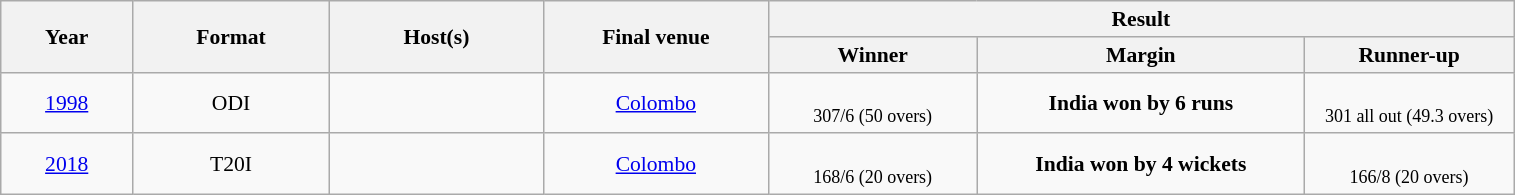<table class="wikitable sortable" style="font-size:90%; text-align: center;">
<tr>
<th rowspan="2" scope="col" style="width:5.9em; padding:1px;">Year</th>
<th rowspan="2" scope="col" style="width:8.9em; padding:1px;">Format</th>
<th rowspan="2" scope="col" style="width:9.7em; padding:1px;">Host(s)</th>
<th rowspan="2" scope="col" style="width:10.2em; padding:1px;">Final venue</th>
<th colspan="3">Result</th>
</tr>
<tr>
<th style="width:9.2em;">Winner</th>
<th style="width:14.7em;">Margin</th>
<th style="width:9.2em;">Runner-up</th>
</tr>
<tr>
<td><a href='#'>1998</a></td>
<td>ODI</td>
<td align=left></td>
<td><a href='#'>Colombo</a></td>
<td><br><small>307/6 (50 overs)</small></td>
<td><strong>India won by 6 runs</strong> <br></td>
<td><br><small>301 all out (49.3 overs)</small></td>
</tr>
<tr>
<td><a href='#'>2018</a></td>
<td>T20I</td>
<td align=left></td>
<td><a href='#'>Colombo</a></td>
<td><br><small>168/6 (20 overs)</small></td>
<td><strong>India won by 4 wickets</strong> <br></td>
<td><br><small>166/8 (20 overs)</small></td>
</tr>
</table>
